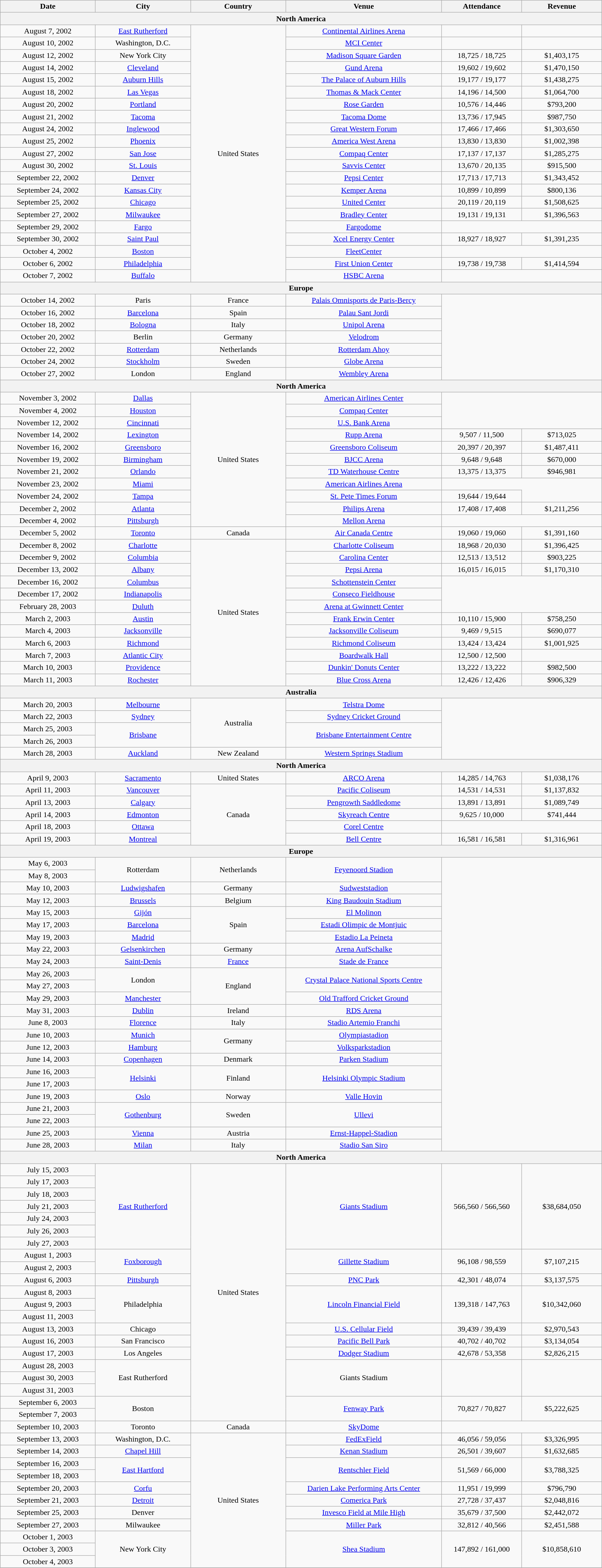<table class="wikitable" style="text-align:center;">
<tr>
<th scope="col" style="width:12em;">Date</th>
<th scope="col" style="width:12em;">City</th>
<th scope="col" style="width:12em;">Country</th>
<th scope="col" style="width:20em;">Venue</th>
<th scope="col" style="width:10em;">Attendance</th>
<th scope="col" style="width:10em;">Revenue</th>
</tr>
<tr>
<th colspan="6">North America</th>
</tr>
<tr>
<td>August 7, 2002</td>
<td><a href='#'>East Rutherford</a></td>
<td rowspan="21">United States</td>
<td><a href='#'>Continental Airlines Arena</a></td>
<td></td>
<td></td>
</tr>
<tr>
<td>August 10, 2002</td>
<td>Washington, D.C.</td>
<td><a href='#'>MCI Center</a></td>
<td></td>
<td></td>
</tr>
<tr>
<td>August 12, 2002</td>
<td>New York City</td>
<td><a href='#'>Madison Square Garden</a></td>
<td rowspan="1">18,725 / 18,725</td>
<td rowspan="1">$1,403,175</td>
</tr>
<tr>
<td>August 14, 2002</td>
<td><a href='#'>Cleveland</a></td>
<td><a href='#'>Gund Arena</a></td>
<td rowspan="1">19,602 / 19,602</td>
<td rowspan="1">$1,470,150</td>
</tr>
<tr>
<td>August 15, 2002</td>
<td><a href='#'>Auburn Hills</a></td>
<td><a href='#'>The Palace of Auburn Hills</a></td>
<td rowspan="1">19,177 / 19,177</td>
<td rowspan="1">$1,438,275</td>
</tr>
<tr>
<td>August 18, 2002</td>
<td><a href='#'>Las Vegas</a></td>
<td><a href='#'>Thomas & Mack Center</a></td>
<td rowspan="1">14,196 / 14,500</td>
<td rowspan="1">$1,064,700</td>
</tr>
<tr>
<td>August 20, 2002</td>
<td><a href='#'>Portland</a></td>
<td><a href='#'>Rose Garden</a></td>
<td rowspan="1">10,576 / 14,446</td>
<td rowspan="1">$793,200</td>
</tr>
<tr>
<td>August 21, 2002</td>
<td><a href='#'>Tacoma</a></td>
<td><a href='#'>Tacoma Dome</a></td>
<td rowspan="1">13,736 / 17,945</td>
<td rowspan="1">$987,750</td>
</tr>
<tr>
<td>August 24, 2002</td>
<td><a href='#'>Inglewood</a></td>
<td><a href='#'>Great Western Forum</a></td>
<td rowspan="1">17,466 / 17,466</td>
<td rowspan="1">$1,303,650</td>
</tr>
<tr>
<td>August 25, 2002</td>
<td><a href='#'>Phoenix</a></td>
<td><a href='#'>America West Arena</a></td>
<td rowspan="1">13,830 / 13,830</td>
<td rowspan="1">$1,002,398</td>
</tr>
<tr>
<td>August 27, 2002</td>
<td><a href='#'>San Jose</a></td>
<td><a href='#'>Compaq Center</a></td>
<td rowspan="1">17,137 / 17,137</td>
<td rowspan="1">$1,285,275</td>
</tr>
<tr>
<td>August 30, 2002</td>
<td><a href='#'>St. Louis</a></td>
<td><a href='#'>Savvis Center</a></td>
<td rowspan="1">13,670 / 20,135</td>
<td rowspan="1">$915,500</td>
</tr>
<tr>
<td>September 22, 2002</td>
<td><a href='#'>Denver</a></td>
<td><a href='#'>Pepsi Center</a></td>
<td rowspan="1">17,713 / 17,713</td>
<td rowspan="1">$1,343,452</td>
</tr>
<tr>
<td>September 24, 2002</td>
<td><a href='#'>Kansas City</a></td>
<td><a href='#'>Kemper Arena</a></td>
<td rowspan="1">10,899 / 10,899</td>
<td rowspan="1">$800,136</td>
</tr>
<tr>
<td>September 25, 2002</td>
<td><a href='#'>Chicago</a></td>
<td><a href='#'>United Center</a></td>
<td rowspan="1">20,119 / 20,119</td>
<td rowspan="1">$1,508,625</td>
</tr>
<tr>
<td>September 27, 2002</td>
<td><a href='#'>Milwaukee</a></td>
<td><a href='#'>Bradley Center</a></td>
<td rowspan="1">19,131 / 19,131</td>
<td rowspan="1">$1,396,563</td>
</tr>
<tr>
<td>September 29, 2002</td>
<td><a href='#'>Fargo</a></td>
<td><a href='#'>Fargodome</a></td>
</tr>
<tr>
<td>September 30, 2002</td>
<td><a href='#'>Saint Paul</a></td>
<td><a href='#'>Xcel Energy Center</a></td>
<td rowspan="1">18,927 / 18,927</td>
<td rowspan="1">$1,391,235</td>
</tr>
<tr>
<td>October 4, 2002</td>
<td><a href='#'>Boston</a></td>
<td><a href='#'>FleetCenter</a></td>
</tr>
<tr>
<td>October 6, 2002</td>
<td><a href='#'>Philadelphia</a></td>
<td><a href='#'>First Union Center</a></td>
<td rowspan="1">19,738 / 19,738</td>
<td rowspan="1">$1,414,594</td>
</tr>
<tr>
<td>October 7, 2002</td>
<td><a href='#'>Buffalo</a></td>
<td><a href='#'>HSBC Arena</a></td>
</tr>
<tr>
<th colspan="6">Europe</th>
</tr>
<tr>
<td>October 14, 2002</td>
<td>Paris</td>
<td>France</td>
<td><a href='#'>Palais Omnisports de Paris-Bercy</a></td>
</tr>
<tr>
<td>October 16, 2002</td>
<td><a href='#'>Barcelona</a></td>
<td>Spain</td>
<td><a href='#'>Palau Sant Jordi</a></td>
</tr>
<tr>
<td>October 18, 2002</td>
<td><a href='#'>Bologna</a></td>
<td>Italy</td>
<td><a href='#'>Unipol Arena</a></td>
</tr>
<tr>
<td>October 20, 2002</td>
<td>Berlin</td>
<td>Germany</td>
<td><a href='#'>Velodrom</a></td>
</tr>
<tr>
<td>October 22, 2002</td>
<td><a href='#'>Rotterdam</a></td>
<td>Netherlands</td>
<td><a href='#'>Rotterdam Ahoy</a></td>
</tr>
<tr>
<td>October 24, 2002</td>
<td><a href='#'>Stockholm</a></td>
<td>Sweden</td>
<td><a href='#'>Globe Arena</a></td>
</tr>
<tr>
<td>October 27, 2002</td>
<td>London</td>
<td>England</td>
<td><a href='#'>Wembley Arena</a></td>
</tr>
<tr>
<th colspan="6">North America</th>
</tr>
<tr>
<td>November 3, 2002</td>
<td><a href='#'>Dallas</a></td>
<td rowspan="11">United States</td>
<td><a href='#'>American Airlines Center</a></td>
</tr>
<tr>
<td>November 4, 2002</td>
<td><a href='#'>Houston</a></td>
<td><a href='#'>Compaq Center</a></td>
</tr>
<tr>
<td>November 12, 2002</td>
<td><a href='#'>Cincinnati</a></td>
<td><a href='#'>U.S. Bank Arena</a></td>
</tr>
<tr>
<td>November 14, 2002</td>
<td><a href='#'>Lexington</a></td>
<td><a href='#'>Rupp Arena</a></td>
<td rowspan="1">9,507 / 11,500</td>
<td rowspan="1">$713,025</td>
</tr>
<tr>
<td>November 16, 2002</td>
<td><a href='#'>Greensboro</a></td>
<td><a href='#'>Greensboro Coliseum</a></td>
<td rowspan="1">20,397 / 20,397</td>
<td rowspan="1">$1,487,411</td>
</tr>
<tr>
<td>November 19, 2002</td>
<td><a href='#'>Birmingham</a></td>
<td><a href='#'>BJCC Arena</a></td>
<td rowspan="1">9,648 / 9,648</td>
<td rowspan="1">$670,000</td>
</tr>
<tr>
<td>November 21, 2002</td>
<td><a href='#'>Orlando</a></td>
<td><a href='#'>TD Waterhouse Centre</a></td>
<td rowspan="1">13,375 / 13,375</td>
<td rowspan="1">$946,981</td>
</tr>
<tr>
<td>November 23, 2002</td>
<td><a href='#'>Miami</a></td>
<td><a href='#'>American Airlines Arena</a></td>
</tr>
<tr>
<td>November 24, 2002</td>
<td><a href='#'>Tampa</a></td>
<td><a href='#'>St. Pete Times Forum</a></td>
<td>19,644 / 19,644</td>
</tr>
<tr>
<td>December 2, 2002</td>
<td><a href='#'>Atlanta</a></td>
<td><a href='#'>Philips Arena</a></td>
<td rowspan="1">17,408 / 17,408</td>
<td rowspan="1">$1,211,256</td>
</tr>
<tr>
<td>December 4, 2002</td>
<td><a href='#'>Pittsburgh</a></td>
<td><a href='#'>Mellon Arena</a></td>
</tr>
<tr>
<td>December 5, 2002</td>
<td><a href='#'>Toronto</a></td>
<td>Canada</td>
<td><a href='#'>Air Canada Centre</a></td>
<td rowspan="1">19,060 / 19,060</td>
<td rowspan="1">$1,391,160</td>
</tr>
<tr>
<td>December 8, 2002</td>
<td><a href='#'>Charlotte</a></td>
<td rowspan="12">United States</td>
<td><a href='#'>Charlotte Coliseum</a></td>
<td rowspan="1">18,968 / 20,030</td>
<td rowspan="1">$1,396,425</td>
</tr>
<tr>
<td>December 9, 2002</td>
<td><a href='#'>Columbia</a></td>
<td><a href='#'>Carolina Center</a></td>
<td rowspan="1">12,513 / 13,512</td>
<td rowspan="1">$903,225</td>
</tr>
<tr>
<td>December 13, 2002</td>
<td><a href='#'>Albany</a></td>
<td><a href='#'>Pepsi Arena</a></td>
<td rowspan="1">16,015 / 16,015</td>
<td rowspan="1">$1,170,310</td>
</tr>
<tr>
<td>December 16, 2002</td>
<td><a href='#'>Columbus</a></td>
<td><a href='#'>Schottenstein Center</a></td>
</tr>
<tr>
<td>December 17, 2002</td>
<td><a href='#'>Indianapolis</a></td>
<td><a href='#'>Conseco Fieldhouse</a></td>
</tr>
<tr>
<td>February 28, 2003</td>
<td><a href='#'>Duluth</a></td>
<td><a href='#'>Arena at Gwinnett Center</a></td>
</tr>
<tr>
<td>March 2, 2003</td>
<td><a href='#'>Austin</a></td>
<td><a href='#'>Frank Erwin Center</a></td>
<td rowspan="1">10,110 / 15,900</td>
<td rowspan="1">$758,250</td>
</tr>
<tr>
<td>March 4, 2003</td>
<td><a href='#'>Jacksonville</a></td>
<td><a href='#'>Jacksonville Coliseum</a></td>
<td rowspan="1">9,469 / 9,515</td>
<td rowspan="1">$690,077</td>
</tr>
<tr>
<td>March 6, 2003</td>
<td><a href='#'>Richmond</a></td>
<td><a href='#'>Richmond Coliseum</a></td>
<td rowspan="1">13,424 / 13,424</td>
<td rowspan="1">$1,001,925</td>
</tr>
<tr>
<td>March 7, 2003</td>
<td><a href='#'>Atlantic City</a></td>
<td><a href='#'>Boardwalk Hall</a></td>
<td>12,500 / 12,500</td>
</tr>
<tr>
<td>March 10, 2003</td>
<td><a href='#'>Providence</a></td>
<td><a href='#'>Dunkin' Donuts Center</a></td>
<td rowspan="1">13,222 / 13,222</td>
<td rowspan="1">$982,500</td>
</tr>
<tr>
<td>March 11, 2003</td>
<td><a href='#'>Rochester</a></td>
<td><a href='#'>Blue Cross Arena</a></td>
<td rowspan="1">12,426 / 12,426</td>
<td rowspan="1">$906,329</td>
</tr>
<tr>
<th colspan="6">Australia</th>
</tr>
<tr>
<td>March 20, 2003</td>
<td><a href='#'>Melbourne</a></td>
<td rowspan="4">Australia</td>
<td><a href='#'>Telstra Dome</a></td>
</tr>
<tr>
<td>March 22, 2003</td>
<td><a href='#'>Sydney</a></td>
<td><a href='#'>Sydney Cricket Ground</a></td>
</tr>
<tr>
<td>March 25, 2003</td>
<td rowspan="2"><a href='#'>Brisbane</a></td>
<td rowspan="2"><a href='#'>Brisbane Entertainment Centre</a></td>
</tr>
<tr>
<td>March 26, 2003</td>
</tr>
<tr>
<td>March 28, 2003</td>
<td><a href='#'>Auckland</a></td>
<td>New Zealand</td>
<td><a href='#'>Western Springs Stadium</a></td>
</tr>
<tr>
<th colspan="6">North America</th>
</tr>
<tr>
<td>April 9, 2003</td>
<td><a href='#'>Sacramento</a></td>
<td>United States</td>
<td><a href='#'>ARCO Arena</a></td>
<td rowspan="1">14,285 / 14,763</td>
<td rowspan="1">$1,038,176</td>
</tr>
<tr>
<td>April 11, 2003</td>
<td><a href='#'>Vancouver</a></td>
<td rowspan="5">Canada</td>
<td><a href='#'>Pacific Coliseum</a></td>
<td rowspan="1">14,531 / 14,531</td>
<td rowspan="1">$1,137,832</td>
</tr>
<tr>
<td>April 13, 2003</td>
<td><a href='#'>Calgary</a></td>
<td><a href='#'>Pengrowth Saddledome</a></td>
<td rowspan="1">13,891 / 13,891</td>
<td rowspan="1">$1,089,749</td>
</tr>
<tr>
<td>April 14, 2003</td>
<td><a href='#'>Edmonton</a></td>
<td><a href='#'>Skyreach Centre</a></td>
<td rowspan="1">9,625 / 10,000</td>
<td rowspan="1">$741,444</td>
</tr>
<tr>
<td>April 18, 2003</td>
<td><a href='#'>Ottawa</a></td>
<td><a href='#'>Corel Centre</a></td>
</tr>
<tr>
<td>April 19, 2003</td>
<td><a href='#'>Montreal</a></td>
<td><a href='#'>Bell Centre</a></td>
<td rowspan="1">16,581 / 16,581</td>
<td rowspan="1">$1,316,961</td>
</tr>
<tr>
<th colspan="6">Europe</th>
</tr>
<tr>
<td>May 6, 2003</td>
<td rowspan="2">Rotterdam</td>
<td rowspan="2">Netherlands</td>
<td rowspan="2"><a href='#'>Feyenoord Stadion</a></td>
</tr>
<tr>
<td>May 8, 2003</td>
</tr>
<tr>
<td>May 10, 2003</td>
<td><a href='#'>Ludwigshafen</a></td>
<td>Germany</td>
<td><a href='#'>Sudweststadion</a></td>
</tr>
<tr>
<td>May 12, 2003</td>
<td><a href='#'>Brussels</a></td>
<td>Belgium</td>
<td><a href='#'>King Baudouin Stadium</a></td>
</tr>
<tr>
<td>May 15, 2003</td>
<td><a href='#'>Gijón</a></td>
<td rowspan="3">Spain</td>
<td><a href='#'>El Molinon</a></td>
</tr>
<tr>
<td>May 17, 2003</td>
<td><a href='#'>Barcelona</a></td>
<td><a href='#'>Estadi Olimpic de Montjuic</a></td>
</tr>
<tr>
<td>May 19, 2003</td>
<td><a href='#'>Madrid</a></td>
<td><a href='#'>Estadio La Peineta</a></td>
</tr>
<tr>
<td>May 22, 2003</td>
<td><a href='#'>Gelsenkirchen</a></td>
<td>Germany</td>
<td><a href='#'>Arena AufSchalke</a></td>
</tr>
<tr>
<td>May 24, 2003</td>
<td><a href='#'>Saint-Denis</a></td>
<td><a href='#'>France</a></td>
<td><a href='#'>Stade de France</a></td>
</tr>
<tr>
<td>May 26, 2003</td>
<td rowspan="2">London</td>
<td rowspan="3">England</td>
<td rowspan="2"><a href='#'>Crystal Palace National Sports Centre</a></td>
</tr>
<tr>
<td>May 27, 2003</td>
</tr>
<tr>
<td>May 29, 2003</td>
<td><a href='#'>Manchester</a></td>
<td><a href='#'>Old Trafford Cricket Ground</a></td>
</tr>
<tr>
<td>May 31, 2003</td>
<td><a href='#'>Dublin</a></td>
<td>Ireland</td>
<td><a href='#'>RDS Arena</a></td>
</tr>
<tr>
<td>June 8, 2003</td>
<td><a href='#'>Florence</a></td>
<td>Italy</td>
<td><a href='#'>Stadio Artemio Franchi</a></td>
</tr>
<tr>
<td>June 10, 2003</td>
<td><a href='#'>Munich</a></td>
<td rowspan="2">Germany</td>
<td><a href='#'>Olympiastadion</a></td>
</tr>
<tr>
<td>June 12, 2003</td>
<td><a href='#'>Hamburg</a></td>
<td><a href='#'>Volksparkstadion</a></td>
</tr>
<tr>
<td>June 14, 2003</td>
<td><a href='#'>Copenhagen</a></td>
<td>Denmark</td>
<td><a href='#'>Parken Stadium</a></td>
</tr>
<tr>
<td>June 16, 2003</td>
<td rowspan="2"><a href='#'>Helsinki</a></td>
<td rowspan="2">Finland</td>
<td rowspan="2"><a href='#'>Helsinki Olympic Stadium</a></td>
</tr>
<tr>
<td>June 17, 2003</td>
</tr>
<tr>
<td>June 19, 2003</td>
<td><a href='#'>Oslo</a></td>
<td>Norway</td>
<td><a href='#'>Valle Hovin</a></td>
</tr>
<tr>
<td>June 21, 2003</td>
<td rowspan="2"><a href='#'>Gothenburg</a></td>
<td rowspan="2">Sweden</td>
<td rowspan="2"><a href='#'>Ullevi</a></td>
</tr>
<tr>
<td>June 22, 2003</td>
</tr>
<tr>
<td>June 25, 2003</td>
<td><a href='#'>Vienna</a></td>
<td>Austria</td>
<td><a href='#'>Ernst-Happel-Stadion</a></td>
</tr>
<tr>
<td>June 28, 2003</td>
<td><a href='#'>Milan</a></td>
<td>Italy</td>
<td><a href='#'>Stadio San Siro</a></td>
</tr>
<tr>
<th colspan="6">North America</th>
</tr>
<tr>
<td>July 15, 2003</td>
<td rowspan="7"><a href='#'>East Rutherford</a></td>
<td rowspan="21">United States</td>
<td rowspan="7"><a href='#'>Giants Stadium</a></td>
<td rowspan="7">566,560 / 566,560</td>
<td rowspan="7">$38,684,050</td>
</tr>
<tr>
<td>July 17, 2003</td>
</tr>
<tr>
<td>July 18, 2003</td>
</tr>
<tr>
<td>July 21, 2003</td>
</tr>
<tr>
<td>July 24, 2003</td>
</tr>
<tr>
<td>July 26, 2003</td>
</tr>
<tr>
<td>July 27, 2003</td>
</tr>
<tr>
<td>August 1, 2003</td>
<td rowspan="2"><a href='#'>Foxborough</a></td>
<td rowspan="2"><a href='#'>Gillette Stadium</a></td>
<td rowspan="2">96,108 / 98,559</td>
<td rowspan="2">$7,107,215</td>
</tr>
<tr>
<td>August 2, 2003</td>
</tr>
<tr>
<td>August 6, 2003</td>
<td><a href='#'>Pittsburgh</a></td>
<td><a href='#'>PNC Park</a></td>
<td rowspan="1">42,301 / 48,074</td>
<td rowspan="1">$3,137,575</td>
</tr>
<tr>
<td>August 8, 2003</td>
<td rowspan="3">Philadelphia</td>
<td rowspan="3"><a href='#'>Lincoln Financial Field</a></td>
<td rowspan="3">139,318 / 147,763</td>
<td rowspan="3">$10,342,060</td>
</tr>
<tr>
<td>August 9, 2003</td>
</tr>
<tr>
<td>August 11, 2003</td>
</tr>
<tr>
<td>August 13, 2003</td>
<td>Chicago</td>
<td><a href='#'>U.S. Cellular Field</a></td>
<td rowspan="1">39,439 / 39,439</td>
<td rowspan="1">$2,970,543</td>
</tr>
<tr>
<td>August 16, 2003</td>
<td>San Francisco</td>
<td><a href='#'>Pacific Bell Park</a></td>
<td rowspan="1">40,702 / 40,702</td>
<td rowspan="1">$3,134,054</td>
</tr>
<tr>
<td>August 17, 2003</td>
<td>Los Angeles</td>
<td><a href='#'>Dodger Stadium</a></td>
<td rowspan="1">42,678 / 53,358</td>
<td rowspan="1">$2,826,215</td>
</tr>
<tr>
<td>August 28, 2003</td>
<td rowspan="3">East Rutherford</td>
<td rowspan="3">Giants Stadium</td>
<td rowspan="3"></td>
<td rowspan="3"></td>
</tr>
<tr>
<td>August 30, 2003</td>
</tr>
<tr>
<td>August 31, 2003</td>
</tr>
<tr>
<td>September 6, 2003</td>
<td rowspan="2">Boston</td>
<td rowspan="2"><a href='#'>Fenway Park</a></td>
<td rowspan="2">70,827 / 70,827</td>
<td rowspan="2">$5,222,625</td>
</tr>
<tr>
<td>September 7, 2003</td>
</tr>
<tr>
<td>September 10, 2003</td>
<td>Toronto</td>
<td>Canada</td>
<td><a href='#'>SkyDome</a></td>
</tr>
<tr>
<td>September 13, 2003</td>
<td>Washington, D.C.</td>
<td rowspan="11">United States</td>
<td><a href='#'>FedExField</a></td>
<td rowspan="1">46,056 / 59,056</td>
<td rowspan="1">$3,326,995</td>
</tr>
<tr>
<td>September 14, 2003</td>
<td><a href='#'>Chapel Hill</a></td>
<td><a href='#'>Kenan Stadium</a></td>
<td rowspan="1">26,501 / 39,607</td>
<td rowspan="1">$1,632,685</td>
</tr>
<tr>
<td>September 16, 2003</td>
<td rowspan="2"><a href='#'>East Hartford</a></td>
<td rowspan="2"><a href='#'>Rentschler Field</a></td>
<td rowspan="2">51,569 / 66,000</td>
<td rowspan="2">$3,788,325</td>
</tr>
<tr>
<td>September 18, 2003</td>
</tr>
<tr>
<td>September 20, 2003</td>
<td><a href='#'>Corfu</a></td>
<td><a href='#'>Darien Lake Performing Arts Center</a></td>
<td rowspan="1">11,951 / 19,999</td>
<td rowspan="1">$796,790</td>
</tr>
<tr>
<td>September 21, 2003</td>
<td><a href='#'>Detroit</a></td>
<td><a href='#'>Comerica Park</a></td>
<td rowspan="1">27,728 / 37,437</td>
<td rowspan="1">$2,048,816</td>
</tr>
<tr>
<td>September 25, 2003</td>
<td>Denver</td>
<td><a href='#'>Invesco Field at Mile High</a></td>
<td rowspan="1">35,679 / 37,500</td>
<td rowspan="1">$2,442,072</td>
</tr>
<tr>
<td>September 27, 2003</td>
<td>Milwaukee</td>
<td><a href='#'>Miller Park</a></td>
<td rowspan="1">32,812 / 40,566</td>
<td rowspan="1">$2,451,588</td>
</tr>
<tr>
<td>October 1, 2003</td>
<td rowspan="3">New York City</td>
<td rowspan="3"><a href='#'>Shea Stadium</a></td>
<td rowspan="3">147,892 / 161,000</td>
<td rowspan="3">$10,858,610</td>
</tr>
<tr>
<td>October 3, 2003</td>
</tr>
<tr>
<td>October 4, 2003</td>
</tr>
<tr>
</tr>
</table>
